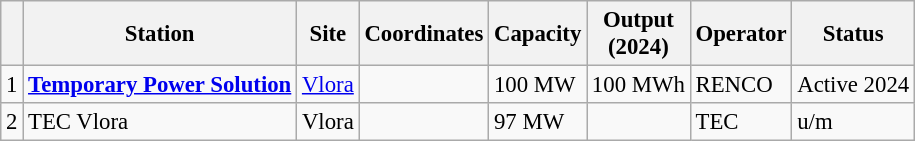<table class="wikitable sortable" style="font-size:95%;">
<tr>
<th></th>
<th>Station</th>
<th>Site</th>
<th>Coordinates</th>
<th>Capacity</th>
<th>Output<br>(2024)</th>
<th>Operator</th>
<th>Status</th>
</tr>
<tr>
<td align="center">1</td>
<td><strong><a href='#'>Temporary Power Solution</a></strong></td>
<td><a href='#'>Vlora</a></td>
<td align="center"></td>
<td>100 MW</td>
<td>100 MWh</td>
<td>RENCO</td>
<td>Active 2024</td>
</tr>
<tr>
<td>2</td>
<td>TEC Vlora</td>
<td>Vlora</td>
<td></td>
<td>97 MW</td>
<td></td>
<td>TEC</td>
<td>u/m</td>
</tr>
</table>
